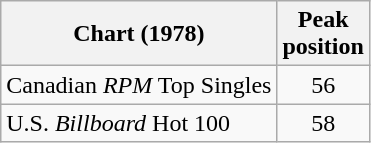<table class="wikitable sortable">
<tr>
<th>Chart (1978)</th>
<th>Peak<br>position</th>
</tr>
<tr>
<td>Canadian <em>RPM</em> Top Singles</td>
<td style="text-align:center;">56</td>
</tr>
<tr>
<td>U.S. <em>Billboard</em> Hot 100</td>
<td style="text-align:center;">58</td>
</tr>
</table>
